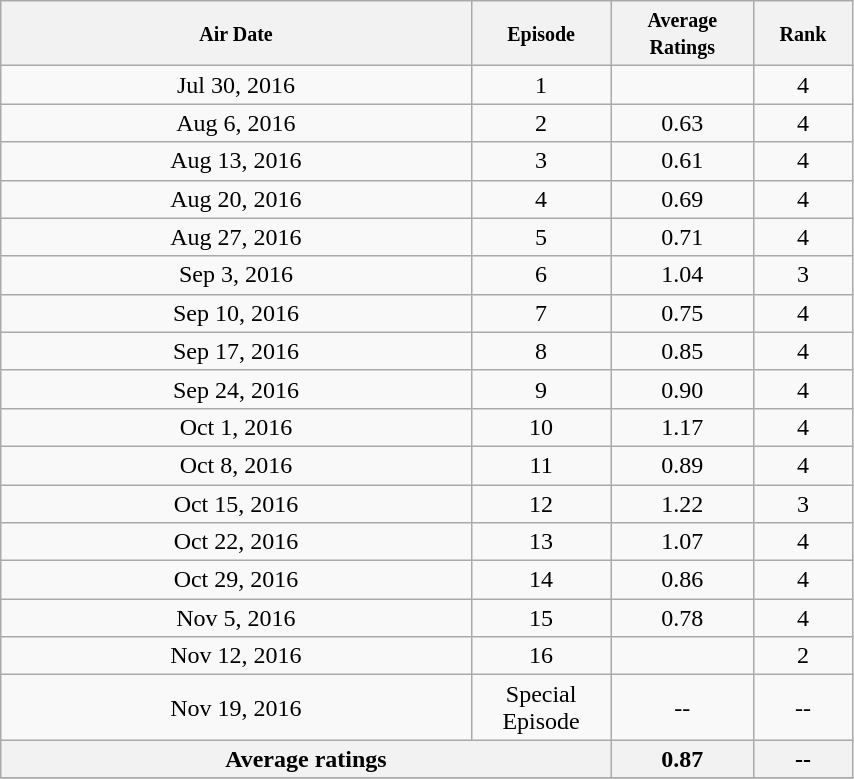<table class="wikitable" style="text-align:center;width:45%;">
<tr>
<th width="25%"><small>Air Date</small></th>
<th width="5%"><small>Episode</small></th>
<th width="6%"><small>Average Ratings</small></th>
<th width="4%"><small>Rank</small></th>
</tr>
<tr>
<td>Jul 30, 2016</td>
<td>1</td>
<td><strong></strong></td>
<td>4</td>
</tr>
<tr>
<td>Aug 6, 2016</td>
<td>2</td>
<td>0.63</td>
<td>4</td>
</tr>
<tr>
<td>Aug 13, 2016</td>
<td>3</td>
<td>0.61</td>
<td>4</td>
</tr>
<tr>
<td>Aug 20, 2016</td>
<td>4</td>
<td>0.69</td>
<td>4</td>
</tr>
<tr>
<td>Aug 27, 2016</td>
<td>5</td>
<td>0.71</td>
<td>4</td>
</tr>
<tr>
<td>Sep 3, 2016</td>
<td>6</td>
<td>1.04</td>
<td>3</td>
</tr>
<tr>
<td>Sep 10, 2016</td>
<td>7</td>
<td>0.75</td>
<td>4</td>
</tr>
<tr>
<td>Sep 17, 2016</td>
<td>8</td>
<td>0.85</td>
<td>4</td>
</tr>
<tr>
<td>Sep 24, 2016</td>
<td>9</td>
<td>0.90</td>
<td>4</td>
</tr>
<tr>
<td>Oct 1, 2016</td>
<td>10</td>
<td>1.17</td>
<td>4</td>
</tr>
<tr>
<td>Oct 8, 2016</td>
<td>11</td>
<td>0.89</td>
<td>4</td>
</tr>
<tr>
<td>Oct 15, 2016</td>
<td>12</td>
<td>1.22</td>
<td>3</td>
</tr>
<tr>
<td>Oct 22, 2016</td>
<td>13</td>
<td>1.07</td>
<td>4</td>
</tr>
<tr>
<td>Oct 29, 2016</td>
<td>14</td>
<td>0.86</td>
<td>4</td>
</tr>
<tr>
<td>Nov 5, 2016</td>
<td>15</td>
<td>0.78</td>
<td>4</td>
</tr>
<tr>
<td>Nov 12, 2016</td>
<td>16</td>
<td><strong></strong></td>
<td>2</td>
</tr>
<tr>
<td>Nov 19, 2016</td>
<td>Special Episode</td>
<td>--</td>
<td>--</td>
</tr>
<tr>
<th colspan="2"><strong>Average ratings</strong></th>
<th>0.87</th>
<th>--</th>
</tr>
<tr>
</tr>
</table>
